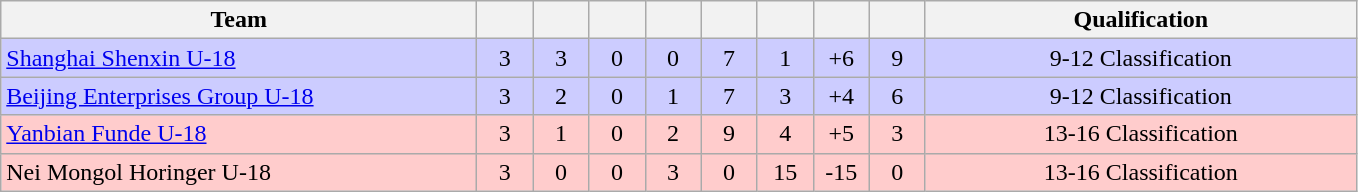<table class="wikitable" style="text-align:center;">
<tr>
<th width=310>Team</th>
<th width=30></th>
<th width=30></th>
<th width=30></th>
<th width=30></th>
<th width=30></th>
<th width=30></th>
<th width=30></th>
<th width=30></th>
<th width=280>Qualification</th>
</tr>
<tr bgcolor="#ccccff">
<td align="left"><a href='#'>Shanghai Shenxin U-18</a></td>
<td>3</td>
<td>3</td>
<td>0</td>
<td>0</td>
<td>7</td>
<td>1</td>
<td>+6</td>
<td>9</td>
<td>9-12 Classification</td>
</tr>
<tr bgcolor="#ccccff">
<td align="left"><a href='#'>Beijing Enterprises Group U-18</a></td>
<td>3</td>
<td>2</td>
<td>0</td>
<td>1</td>
<td>7</td>
<td>3</td>
<td>+4</td>
<td>6</td>
<td>9-12 Classification</td>
</tr>
<tr bgcolor="#ffcccc">
<td align="left"><a href='#'>Yanbian Funde U-18</a></td>
<td>3</td>
<td>1</td>
<td>0</td>
<td>2</td>
<td>9</td>
<td>4</td>
<td>+5</td>
<td>3</td>
<td>13-16 Classification</td>
</tr>
<tr bgcolor="#ffcccc">
<td align="left">Nei Mongol Horinger U-18</td>
<td>3</td>
<td>0</td>
<td>0</td>
<td>3</td>
<td>0</td>
<td>15</td>
<td>-15</td>
<td>0</td>
<td>13-16 Classification</td>
</tr>
</table>
